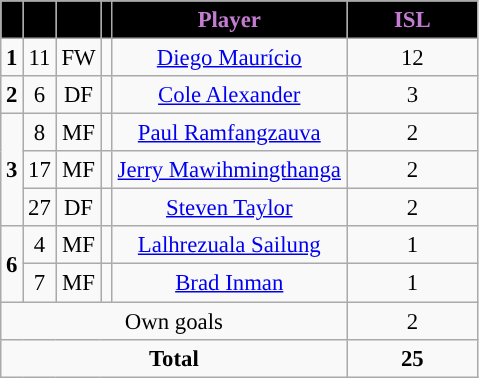<table class="wikitable" style="font-size: 95%; text-align: center;">
<tr>
<th rowspan="1" style="background:#000000; color:#C47CD2; !width=15"></th>
<th rowspan="1" style="background:#000000; color:#C47CD2; !width=15"></th>
<th rowspan="1" style="background:#000000; color:#C47CD2; !width=15"></th>
<th rowspan="1" style="background:#000000; color:#C47CD2; !width=15"></th>
<th width=150 style="background:#000000; color:#C47CD2;">Player</th>
<th width=80 style="background:#000000; color:#C47CD2;">ISL</th>
</tr>
<tr>
<td rowspan=1><strong>1</strong></td>
<td>11</td>
<td>FW</td>
<td></td>
<td><a href='#'>Diego Maurício</a></td>
<td>12</td>
</tr>
<tr>
<td rowspan=1><strong>2</strong></td>
<td>6</td>
<td>DF</td>
<td></td>
<td><a href='#'>Cole Alexander</a></td>
<td>3</td>
</tr>
<tr>
<td rowspan=3><strong>3</strong></td>
<td>8</td>
<td>MF</td>
<td></td>
<td><a href='#'>Paul Ramfangzauva</a></td>
<td>2</td>
</tr>
<tr>
<td>17</td>
<td>MF</td>
<td></td>
<td><a href='#'>Jerry Mawihmingthanga</a></td>
<td>2</td>
</tr>
<tr>
<td>27</td>
<td>DF</td>
<td></td>
<td><a href='#'>Steven Taylor</a></td>
<td>2</td>
</tr>
<tr>
<td rowspan=2><strong>6</strong></td>
<td>4</td>
<td>MF</td>
<td></td>
<td><a href='#'>Lalhrezuala Sailung</a></td>
<td>1</td>
</tr>
<tr>
<td>7</td>
<td>MF</td>
<td></td>
<td><a href='#'>Brad Inman</a></td>
<td>1</td>
</tr>
<tr class="sortbottom">
<td colspan=5>Own goals</td>
<td>2</td>
</tr>
<tr>
<td colspan=5><strong>Total</strong></td>
<td><strong>25</strong></td>
</tr>
</table>
